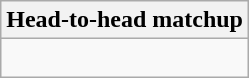<table class="wikitable collapsible collapsed">
<tr>
<th>Head-to-head matchup</th>
</tr>
<tr>
<td><br></td>
</tr>
</table>
